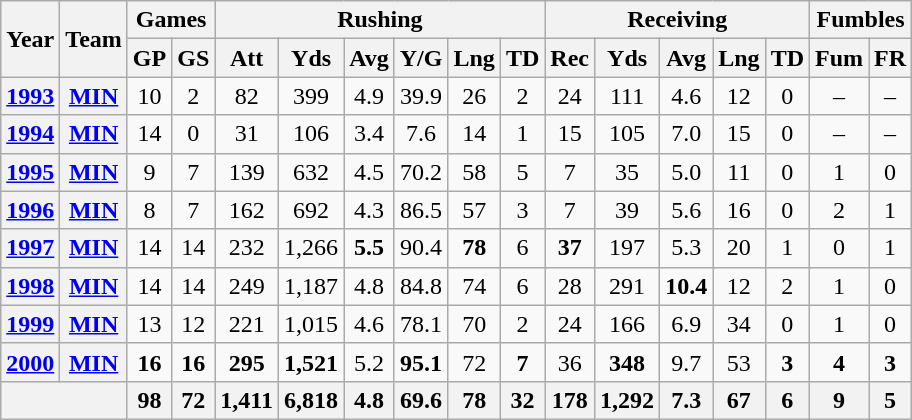<table class= "wikitable" style="text-align:center;">
<tr>
<th rowspan="2">Year</th>
<th rowspan="2">Team</th>
<th colspan="2">Games</th>
<th colspan="6">Rushing</th>
<th colspan="5">Receiving</th>
<th colspan="2">Fumbles</th>
</tr>
<tr>
<th>GP</th>
<th>GS</th>
<th>Att</th>
<th>Yds</th>
<th>Avg</th>
<th>Y/G</th>
<th>Lng</th>
<th>TD</th>
<th>Rec</th>
<th>Yds</th>
<th>Avg</th>
<th>Lng</th>
<th>TD</th>
<th>Fum</th>
<th>FR</th>
</tr>
<tr>
<th><a href='#'>1993</a></th>
<th><a href='#'>MIN</a></th>
<td>10</td>
<td>2</td>
<td>82</td>
<td>399</td>
<td>4.9</td>
<td>39.9</td>
<td>26</td>
<td>2</td>
<td>24</td>
<td>111</td>
<td>4.6</td>
<td>12</td>
<td>0</td>
<td>–</td>
<td>–</td>
</tr>
<tr>
<th><a href='#'>1994</a></th>
<th><a href='#'>MIN</a></th>
<td>14</td>
<td>0</td>
<td>31</td>
<td>106</td>
<td>3.4</td>
<td>7.6</td>
<td>14</td>
<td>1</td>
<td>15</td>
<td>105</td>
<td>7.0</td>
<td>15</td>
<td>0</td>
<td>–</td>
<td>–</td>
</tr>
<tr>
<th><a href='#'>1995</a></th>
<th><a href='#'>MIN</a></th>
<td>9</td>
<td>7</td>
<td>139</td>
<td>632</td>
<td>4.5</td>
<td>70.2</td>
<td>58</td>
<td>5</td>
<td>7</td>
<td>35</td>
<td>5.0</td>
<td>11</td>
<td>0</td>
<td>1</td>
<td>0</td>
</tr>
<tr>
<th><a href='#'>1996</a></th>
<th><a href='#'>MIN</a></th>
<td>8</td>
<td>7</td>
<td>162</td>
<td>692</td>
<td>4.3</td>
<td>86.5</td>
<td>57</td>
<td>3</td>
<td>7</td>
<td>39</td>
<td>5.6</td>
<td>16</td>
<td>0</td>
<td>2</td>
<td>1</td>
</tr>
<tr>
<th><a href='#'>1997</a></th>
<th><a href='#'>MIN</a></th>
<td>14</td>
<td>14</td>
<td>232</td>
<td>1,266</td>
<td><strong>5.5</strong></td>
<td>90.4</td>
<td><strong>78</strong></td>
<td>6</td>
<td><strong>37</strong></td>
<td>197</td>
<td>5.3</td>
<td>20</td>
<td>1</td>
<td>0</td>
<td>1</td>
</tr>
<tr>
<th><a href='#'>1998</a></th>
<th><a href='#'>MIN</a></th>
<td>14</td>
<td>14</td>
<td>249</td>
<td>1,187</td>
<td>4.8</td>
<td>84.8</td>
<td>74</td>
<td>6</td>
<td>28</td>
<td>291</td>
<td><strong>10.4</strong></td>
<td>12</td>
<td>2</td>
<td>1</td>
<td>0</td>
</tr>
<tr>
<th><a href='#'>1999</a></th>
<th><a href='#'>MIN</a></th>
<td>13</td>
<td>12</td>
<td>221</td>
<td>1,015</td>
<td>4.6</td>
<td>78.1</td>
<td>70</td>
<td>2</td>
<td>24</td>
<td>166</td>
<td>6.9</td>
<td>34</td>
<td>0</td>
<td>1</td>
<td>0</td>
</tr>
<tr>
<th><a href='#'>2000</a></th>
<th><a href='#'>MIN</a></th>
<td><strong>16</strong></td>
<td><strong>16</strong></td>
<td><strong>295</strong></td>
<td><strong>1,521</strong></td>
<td>5.2</td>
<td><strong>95.1</strong></td>
<td>72</td>
<td><strong>7</strong></td>
<td>36</td>
<td><strong>348</strong></td>
<td>9.7</td>
<td>53</td>
<td><strong>3</strong></td>
<td><strong>4</strong></td>
<td><strong>3</strong></td>
</tr>
<tr>
<th colspan="2"></th>
<th>98</th>
<th>72</th>
<th>1,411</th>
<th>6,818</th>
<th>4.8</th>
<th>69.6</th>
<th>78</th>
<th>32</th>
<th>178</th>
<th>1,292</th>
<th>7.3</th>
<th>67</th>
<th>6</th>
<th>9</th>
<th>5</th>
</tr>
</table>
